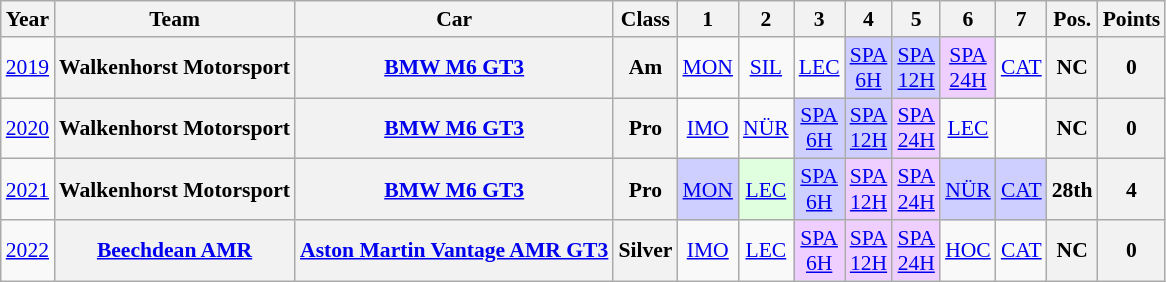<table class="wikitable" border="1" style="text-align:center; font-size:90%;">
<tr>
<th>Year</th>
<th>Team</th>
<th>Car</th>
<th>Class</th>
<th>1</th>
<th>2</th>
<th>3</th>
<th>4</th>
<th>5</th>
<th>6</th>
<th>7</th>
<th>Pos.</th>
<th>Points</th>
</tr>
<tr>
<td><a href='#'>2019</a></td>
<th>Walkenhorst Motorsport</th>
<th><a href='#'>BMW M6 GT3</a></th>
<th>Am</th>
<td><a href='#'>MON</a></td>
<td><a href='#'>SIL</a></td>
<td><a href='#'>LEC</a></td>
<td style="background:#CFCFFF;"><a href='#'>SPA<br>6H</a><br></td>
<td style="background:#CFCFFF;"><a href='#'>SPA<br>12H</a><br></td>
<td style="background:#EFCFFF;"><a href='#'>SPA<br>24H</a><br></td>
<td><a href='#'>CAT</a></td>
<th>NC</th>
<th>0</th>
</tr>
<tr>
<td><a href='#'>2020</a></td>
<th>Walkenhorst Motorsport</th>
<th><a href='#'>BMW M6 GT3</a></th>
<th>Pro</th>
<td><a href='#'>IMO</a></td>
<td><a href='#'>NÜR</a></td>
<td style="background:#CFCFFF;"><a href='#'>SPA<br>6H</a><br></td>
<td style="background:#CFCFFF;"><a href='#'>SPA<br>12H</a><br></td>
<td style="background:#EFCFFF;"><a href='#'>SPA<br>24H</a><br></td>
<td><a href='#'>LEC</a></td>
<td></td>
<th>NC</th>
<th>0</th>
</tr>
<tr>
<td><a href='#'>2021</a></td>
<th>Walkenhorst Motorsport</th>
<th><a href='#'>BMW M6 GT3</a></th>
<th>Pro</th>
<td style="background:#CFCFFF;"><a href='#'>MON</a><br></td>
<td style="background:#DFFFDF;"><a href='#'>LEC</a><br></td>
<td style="background:#CFCFFF;"><a href='#'>SPA<br>6H</a><br></td>
<td style="background:#EFCFFF;"><a href='#'>SPA<br>12H</a><br></td>
<td style="background:#EFCFFF;"><a href='#'>SPA<br>24H</a><br></td>
<td style="background:#CFCFFF;"><a href='#'>NÜR</a><br></td>
<td style="background:#CFCFFF;"><a href='#'>CAT</a><br></td>
<th>28th</th>
<th>4</th>
</tr>
<tr>
<td><a href='#'>2022</a></td>
<th><a href='#'>Beechdean AMR</a></th>
<th><a href='#'>Aston Martin Vantage AMR GT3</a></th>
<th>Silver</th>
<td><a href='#'>IMO</a></td>
<td><a href='#'>LEC</a></td>
<td style="background:#EFCFFF;"><a href='#'>SPA<br>6H</a><br></td>
<td style="background:#EFCFFF;"><a href='#'>SPA<br>12H</a><br></td>
<td style="background:#EFCFFF;"><a href='#'>SPA<br>24H</a><br></td>
<td><a href='#'>HOC</a></td>
<td><a href='#'>CAT</a></td>
<th>NC</th>
<th>0</th>
</tr>
</table>
